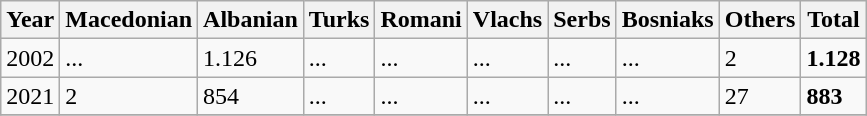<table class="wikitable">
<tr>
<th>Year</th>
<th>Macedonian</th>
<th>Albanian</th>
<th>Turks</th>
<th>Romani</th>
<th>Vlachs</th>
<th>Serbs</th>
<th>Bosniaks</th>
<th><abbr>Others</abbr></th>
<th>Total</th>
</tr>
<tr>
<td>2002</td>
<td>...</td>
<td>1.126</td>
<td>...</td>
<td>...</td>
<td>...</td>
<td>...</td>
<td>...</td>
<td>2</td>
<td><strong>1.128</strong></td>
</tr>
<tr>
<td>2021</td>
<td>2</td>
<td>854</td>
<td>...</td>
<td>...</td>
<td>...</td>
<td>...</td>
<td>...</td>
<td>27</td>
<td><strong>883</strong></td>
</tr>
<tr>
</tr>
</table>
